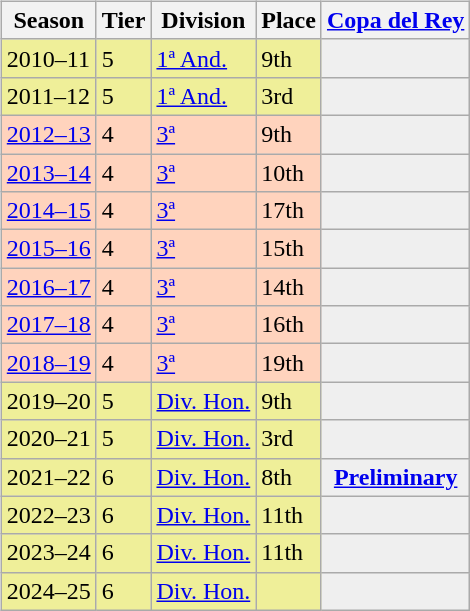<table>
<tr>
<td valign="top" width=0%><br><table class="wikitable">
<tr style="background:#f0f6fa;">
<th>Season</th>
<th>Tier</th>
<th>Division</th>
<th>Place</th>
<th><a href='#'>Copa del Rey</a></th>
</tr>
<tr>
<td style="background:#EFEF99;">2010–11</td>
<td style="background:#EFEF99;">5</td>
<td style="background:#EFEF99;"><a href='#'>1ª And.</a></td>
<td style="background:#EFEF99;">9th</td>
<td style="background:#efefef;"></td>
</tr>
<tr>
<td style="background:#EFEF99;">2011–12</td>
<td style="background:#EFEF99;">5</td>
<td style="background:#EFEF99;"><a href='#'>1ª And.</a></td>
<td style="background:#EFEF99;">3rd</td>
<td style="background:#efefef;"></td>
</tr>
<tr>
<td style="background:#FFD3BD;"><a href='#'>2012–13</a></td>
<td style="background:#FFD3BD;">4</td>
<td style="background:#FFD3BD;"><a href='#'>3ª</a></td>
<td style="background:#FFD3BD;">9th</td>
<td style="background:#efefef;"></td>
</tr>
<tr>
<td style="background:#FFD3BD;"><a href='#'>2013–14</a></td>
<td style="background:#FFD3BD;">4</td>
<td style="background:#FFD3BD;"><a href='#'>3ª</a></td>
<td style="background:#FFD3BD;">10th</td>
<td style="background:#efefef;"></td>
</tr>
<tr>
<td style="background:#FFD3BD;"><a href='#'>2014–15</a></td>
<td style="background:#FFD3BD;">4</td>
<td style="background:#FFD3BD;"><a href='#'>3ª</a></td>
<td style="background:#FFD3BD;">17th</td>
<td style="background:#efefef;"></td>
</tr>
<tr>
<td style="background:#FFD3BD;"><a href='#'>2015–16</a></td>
<td style="background:#FFD3BD;">4</td>
<td style="background:#FFD3BD;"><a href='#'>3ª</a></td>
<td style="background:#FFD3BD;">15th</td>
<td style="background:#efefef;"></td>
</tr>
<tr>
<td style="background:#FFD3BD;"><a href='#'>2016–17</a></td>
<td style="background:#FFD3BD;">4</td>
<td style="background:#FFD3BD;"><a href='#'>3ª</a></td>
<td style="background:#FFD3BD;">14th</td>
<td style="background:#efefef;"></td>
</tr>
<tr>
<td style="background:#FFD3BD;"><a href='#'>2017–18</a></td>
<td style="background:#FFD3BD;">4</td>
<td style="background:#FFD3BD;"><a href='#'>3ª</a></td>
<td style="background:#FFD3BD;">16th</td>
<td style="background:#efefef;"></td>
</tr>
<tr>
<td style="background:#FFD3BD;"><a href='#'>2018–19</a></td>
<td style="background:#FFD3BD;">4</td>
<td style="background:#FFD3BD;"><a href='#'>3ª</a></td>
<td style="background:#FFD3BD;">19th</td>
<td style="background:#efefef;"></td>
</tr>
<tr>
<td style="background:#EFEF99;">2019–20</td>
<td style="background:#EFEF99;">5</td>
<td style="background:#EFEF99;"><a href='#'>Div. Hon.</a></td>
<td style="background:#EFEF99;">9th</td>
<td style="background:#efefef;"></td>
</tr>
<tr>
<td style="background:#EFEF99;">2020–21</td>
<td style="background:#EFEF99;">5</td>
<td style="background:#EFEF99;"><a href='#'>Div. Hon.</a></td>
<td style="background:#EFEF99;">3rd</td>
<td style="background:#efefef;"></td>
</tr>
<tr>
<td style="background:#EFEF99;">2021–22</td>
<td style="background:#EFEF99;">6</td>
<td style="background:#EFEF99;"><a href='#'>Div. Hon.</a></td>
<td style="background:#EFEF99;">8th</td>
<th style="background:#efefef;"><a href='#'>Preliminary</a></th>
</tr>
<tr>
<td style="background:#EFEF99;">2022–23</td>
<td style="background:#EFEF99;">6</td>
<td style="background:#EFEF99;"><a href='#'>Div. Hon.</a></td>
<td style="background:#EFEF99;">11th</td>
<th style="background:#efefef;"></th>
</tr>
<tr>
<td style="background:#EFEF99;">2023–24</td>
<td style="background:#EFEF99;">6</td>
<td style="background:#EFEF99;"><a href='#'>Div. Hon.</a></td>
<td style="background:#EFEF99;">11th</td>
<th style="background:#efefef;"></th>
</tr>
<tr>
<td style="background:#EFEF99;">2024–25</td>
<td style="background:#EFEF99;">6</td>
<td style="background:#EFEF99;"><a href='#'>Div. Hon.</a></td>
<td style="background:#EFEF99;"></td>
<th style="background:#efefef;"></th>
</tr>
</table>
</td>
</tr>
</table>
